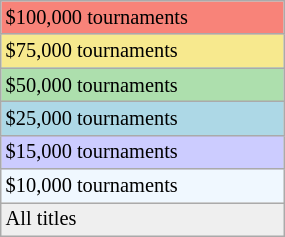<table class="wikitable" style="font-size:85%; width:15%;">
<tr style="background:#f88379;">
<td>$100,000 tournaments</td>
</tr>
<tr style="background:#f7e98e;">
<td>$75,000 tournaments</td>
</tr>
<tr style="background:#addfad;">
<td>$50,000 tournaments</td>
</tr>
<tr style="background:lightblue;">
<td>$25,000 tournaments</td>
</tr>
<tr style="background:#ccccff;">
<td>$15,000 tournaments</td>
</tr>
<tr style="background:#f0f8ff;">
<td>$10,000 tournaments</td>
</tr>
<tr style="background:#efefef;">
<td>All titles</td>
</tr>
</table>
